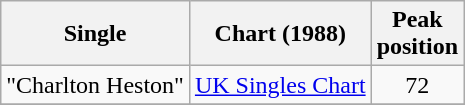<table class="wikitable">
<tr>
<th>Single</th>
<th>Chart (1988)</th>
<th>Peak<br>position</th>
</tr>
<tr>
<td rowspan=1 valign="top">"Charlton Heston"</td>
<td><a href='#'>UK Singles Chart</a></td>
<td align="center">72</td>
</tr>
<tr>
</tr>
</table>
